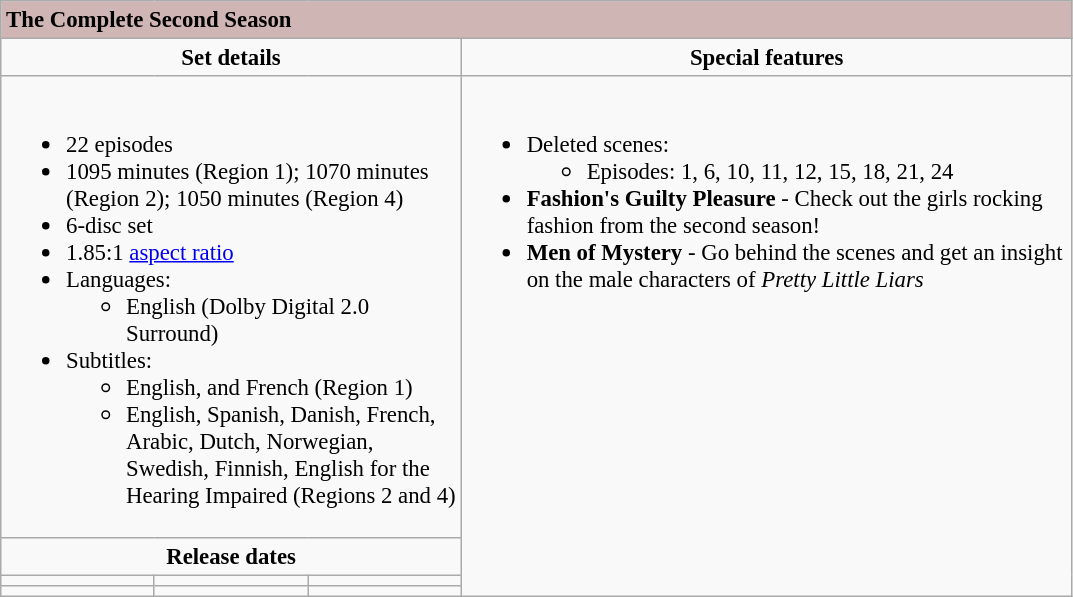<table class="wikitable" style="font-size:95%;">
<tr style="background:#cfb5b4;">
<td colspan="6"><span> <strong>The Complete Second Season</strong></span></td>
</tr>
<tr>
<td align="center" width="300" colspan="3"><strong>Set details</strong></td>
<td width="400" align="center"><strong>Special features</strong></td>
</tr>
<tr valign="top">
<td colspan="3" align="left" width="300"><br><ul><li>22 episodes</li><li>1095 minutes (Region 1); 1070 minutes (Region 2); 1050 minutes (Region 4)</li><li>6-disc set</li><li>1.85:1 <a href='#'>aspect ratio</a></li><li>Languages:<ul><li>English (Dolby Digital 2.0 Surround)</li></ul></li><li>Subtitles:<ul><li>English, and French (Region 1)</li><li>English, Spanish, Danish, French, Arabic, Dutch, Norwegian, Swedish, Finnish, English for the Hearing Impaired (Regions 2 and 4)</li></ul></li></ul></td>
<td rowspan="4" align="left" width="400"><br><ul><li>Deleted scenes:<ul><li>Episodes: 1, 6, 10, 11, 12, 15, 18, 21, 24</li></ul></li><li><strong>Fashion's Guilty Pleasure</strong> - Check out the girls rocking fashion from the second season!</li><li><strong>Men of Mystery</strong> - Go behind the scenes and get an insight on the male characters of <em>Pretty Little Liars</em></li></ul></td>
</tr>
<tr>
<td colspan="3" align="center"><strong>Release dates</strong></td>
</tr>
<tr>
<td align="center"></td>
<td align="center"></td>
<td align="center"></td>
</tr>
<tr>
<td align="center"></td>
<td align="center"></td>
<td align="center"></td>
</tr>
</table>
